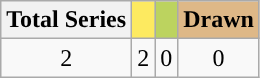<table class="wikitable">
<tr>
<th>Total Series</th>
<th style="background:#fdea60"></th>
<th style="background:#bcd35f"></th>
<th style="background:#deb887">Drawn</th>
</tr>
<tr>
<td align="center">2</td>
<td align="center">2</td>
<td align="center">0</td>
<td align="center">0</td>
</tr>
</table>
